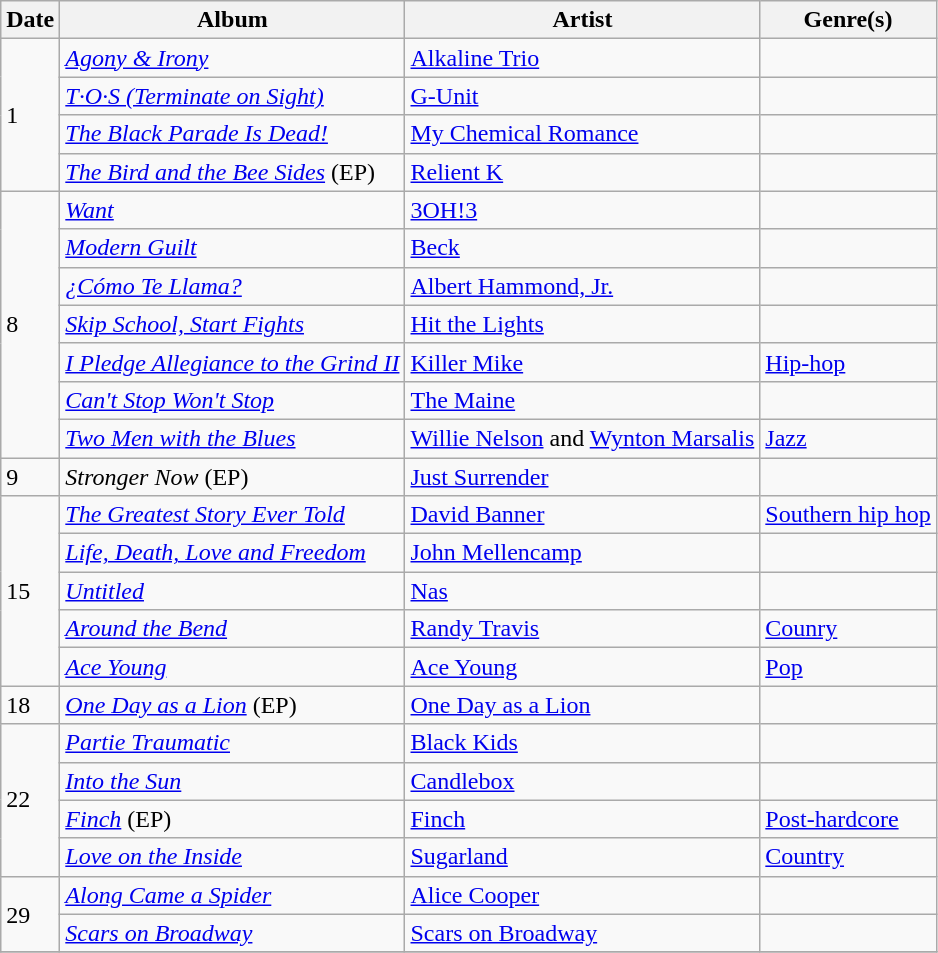<table class="wikitable">
<tr>
<th>Date</th>
<th>Album</th>
<th>Artist</th>
<th>Genre(s)</th>
</tr>
<tr>
<td rowspan="4">1</td>
<td><em><a href='#'>Agony & Irony</a></em></td>
<td><a href='#'>Alkaline Trio</a></td>
<td></td>
</tr>
<tr>
<td><em><a href='#'>T·O·S (Terminate on Sight)</a></em></td>
<td><a href='#'>G-Unit</a></td>
<td></td>
</tr>
<tr>
<td><em><a href='#'>The Black Parade Is Dead!</a></em></td>
<td><a href='#'>My Chemical Romance</a></td>
<td></td>
</tr>
<tr>
<td><em><a href='#'>The Bird and the Bee Sides</a></em> (EP)</td>
<td><a href='#'>Relient K</a></td>
<td></td>
</tr>
<tr>
<td rowspan="7">8</td>
<td><em><a href='#'>Want</a></em></td>
<td><a href='#'>3OH!3</a></td>
<td></td>
</tr>
<tr>
<td><em><a href='#'>Modern Guilt</a></em></td>
<td><a href='#'>Beck</a></td>
<td></td>
</tr>
<tr>
<td><em><a href='#'>¿Cómo Te Llama?</a></em></td>
<td><a href='#'>Albert Hammond, Jr.</a></td>
<td></td>
</tr>
<tr>
<td><em><a href='#'>Skip School, Start Fights</a></em></td>
<td><a href='#'>Hit the Lights</a></td>
<td></td>
</tr>
<tr>
<td><em><a href='#'>I Pledge Allegiance to the Grind II</a></em></td>
<td><a href='#'>Killer Mike</a></td>
<td><a href='#'>Hip-hop</a></td>
</tr>
<tr>
<td><em><a href='#'>Can't Stop Won't Stop</a></em></td>
<td><a href='#'>The Maine</a></td>
<td></td>
</tr>
<tr>
<td><em><a href='#'>Two Men with the Blues</a></em></td>
<td><a href='#'>Willie Nelson</a> and <a href='#'>Wynton Marsalis</a></td>
<td><a href='#'>Jazz</a></td>
</tr>
<tr>
<td>9</td>
<td><em>Stronger Now</em> (EP)</td>
<td><a href='#'>Just Surrender</a></td>
<td></td>
</tr>
<tr>
<td rowspan="5">15</td>
<td><em><a href='#'>The Greatest Story Ever Told</a></em></td>
<td><a href='#'>David Banner</a></td>
<td><a href='#'>Southern hip hop</a></td>
</tr>
<tr>
<td><em><a href='#'>Life, Death, Love and Freedom</a></em></td>
<td><a href='#'>John Mellencamp</a></td>
<td></td>
</tr>
<tr>
<td><em><a href='#'>Untitled</a></em></td>
<td><a href='#'>Nas</a></td>
<td></td>
</tr>
<tr>
<td><em><a href='#'>Around the Bend</a></em></td>
<td><a href='#'>Randy Travis</a></td>
<td><a href='#'>Counry</a></td>
</tr>
<tr>
<td><em><a href='#'>Ace Young</a></em></td>
<td><a href='#'>Ace Young</a></td>
<td><a href='#'>Pop</a></td>
</tr>
<tr>
<td>18</td>
<td><em><a href='#'>One Day as a Lion</a></em> (EP)</td>
<td><a href='#'>One Day as a Lion</a></td>
<td></td>
</tr>
<tr>
<td rowspan="4">22</td>
<td><em><a href='#'>Partie Traumatic</a></em></td>
<td><a href='#'>Black Kids</a></td>
<td></td>
</tr>
<tr>
<td><em><a href='#'>Into the Sun</a></em></td>
<td><a href='#'>Candlebox</a></td>
<td></td>
</tr>
<tr>
<td><em><a href='#'>Finch</a></em> (EP)</td>
<td><a href='#'>Finch</a></td>
<td><a href='#'>Post-hardcore</a></td>
</tr>
<tr>
<td><em><a href='#'>Love on the Inside</a></em></td>
<td><a href='#'>Sugarland</a></td>
<td><a href='#'>Country</a></td>
</tr>
<tr>
<td rowspan="2">29</td>
<td><em><a href='#'>Along Came a Spider</a></em></td>
<td><a href='#'>Alice Cooper</a></td>
<td></td>
</tr>
<tr>
<td><em><a href='#'>Scars on Broadway</a></em></td>
<td><a href='#'>Scars on Broadway</a></td>
<td></td>
</tr>
<tr>
</tr>
</table>
